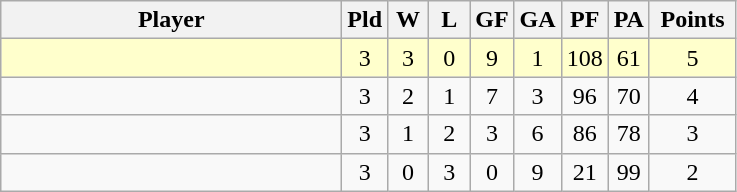<table class=wikitable style="text-align:center;">
<tr>
<th width=220>Player</th>
<th width=20>Pld</th>
<th width=20>W</th>
<th width=20>L</th>
<th width=20>GF</th>
<th width=20>GA</th>
<th width=20>PF</th>
<th width=20>PA</th>
<th width=50>Points</th>
</tr>
<tr bgcolor=#ffffcc>
<td style="text-align:left;"></td>
<td>3</td>
<td>3</td>
<td>0</td>
<td>9</td>
<td>1</td>
<td>108</td>
<td>61</td>
<td>5</td>
</tr>
<tr>
<td style="text-align:left;"></td>
<td>3</td>
<td>2</td>
<td>1</td>
<td>7</td>
<td>3</td>
<td>96</td>
<td>70</td>
<td>4</td>
</tr>
<tr>
<td style="text-align:left;"></td>
<td>3</td>
<td>1</td>
<td>2</td>
<td>3</td>
<td>6</td>
<td>86</td>
<td>78</td>
<td>3</td>
</tr>
<tr>
<td style="text-align:left;"></td>
<td>3</td>
<td>0</td>
<td>3</td>
<td>0</td>
<td>9</td>
<td>21</td>
<td>99</td>
<td>2</td>
</tr>
</table>
